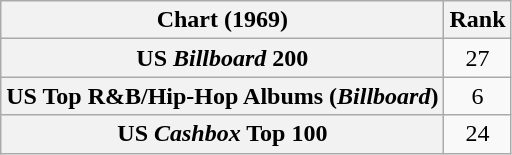<table class="wikitable sortable plainrowheaders">
<tr>
<th align="left">Chart (1969)</th>
<th style="text-align:center;">Rank</th>
</tr>
<tr>
<th scope="row">US <em>Billboard</em> 200</th>
<td style="text-align:center;">27</td>
</tr>
<tr>
<th scope="row">US Top R&B/Hip-Hop Albums (<em>Billboard</em>)</th>
<td style="text-align:center;">6</td>
</tr>
<tr>
<th scope="row">US <em>Cashbox</em> Top 100</th>
<td style="text-align:center;">24</td>
</tr>
</table>
